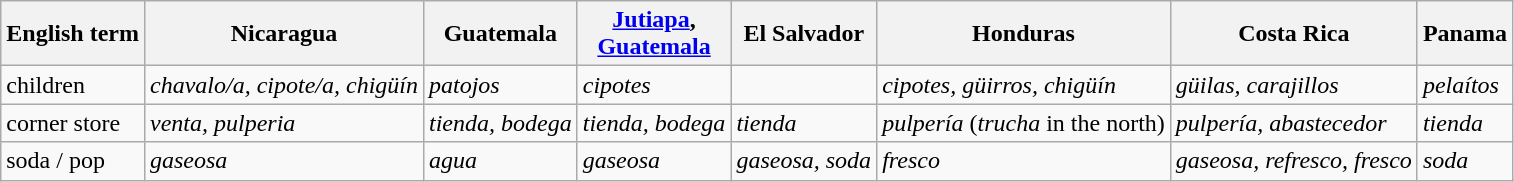<table class="wikitable">
<tr>
<th>English term</th>
<th>Nicaragua</th>
<th>Guatemala</th>
<th><a href='#'>Jutiapa</a>,<br><a href='#'>Guatemala</a></th>
<th>El Salvador</th>
<th>Honduras</th>
<th>Costa Rica</th>
<th>Panama</th>
</tr>
<tr>
<td>children</td>
<td><em>chavalo/a, cipote/a, chigüín</em></td>
<td><em>patojos</em></td>
<td><em>cipotes</em></td>
<td></td>
<td><em>cipotes, güirros, chigüín</em></td>
<td><em>güilas, carajillos</em></td>
<td><em>pelaítos</em></td>
</tr>
<tr>
<td>corner store</td>
<td><em>venta, pulperia</em></td>
<td><em>tienda, bodega</em></td>
<td><em>tienda, bodega</em></td>
<td><em>tienda</em></td>
<td><em>pulpería</em> (<em>trucha</em> in the north)</td>
<td><em>pulpería, abastecedor</em></td>
<td><em>tienda</em></td>
</tr>
<tr>
<td>soda / pop</td>
<td><em>gaseosa</em></td>
<td><em>agua</em></td>
<td><em>gaseosa</em></td>
<td><em>gaseosa, soda</em></td>
<td><em>fresco</em></td>
<td><em>gaseosa, refresco, fresco</em></td>
<td><em>soda</em></td>
</tr>
</table>
